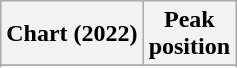<table class="wikitable sortable plainrowheaders" style="text-align:center">
<tr>
<th scope="col">Chart (2022)</th>
<th scope="col">Peak<br>position</th>
</tr>
<tr>
</tr>
<tr>
</tr>
<tr>
</tr>
</table>
